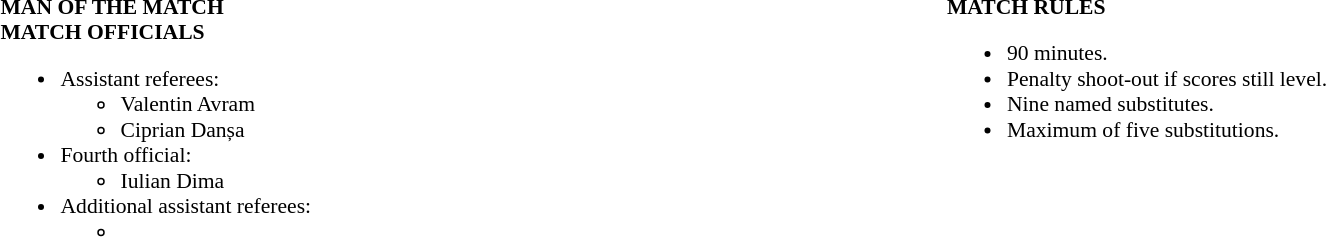<table width=100% style="font-size: 90%">
<tr>
<td width=50% valign=top><br><strong>MAN OF THE MATCH</strong><br><strong>MATCH OFFICIALS</strong><ul><li>Assistant referees:<ul><li>Valentin Avram</li><li>Ciprian Danșa</li></ul></li><li>Fourth official:<ul><li>Iulian Dima</li></ul></li><li>Additional assistant referees:<ul><li></li></ul></li></ul></td>
<td width=50% valign=top><br><strong>MATCH RULES</strong><ul><li>90 minutes.</li><li>Penalty shoot-out if scores still level.</li><li>Nine named substitutes.</li><li>Maximum of five substitutions.</li></ul></td>
</tr>
</table>
